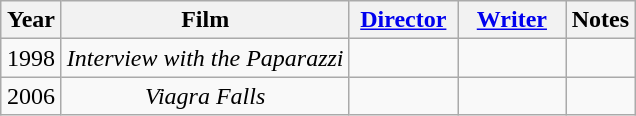<table class="wikitable sortable" style="text-align:center">
<tr>
<th style="width:33px;">Year</th>
<th>Film</th>
<th style="width:65px;"><a href='#'>Director</a></th>
<th width=65><a href='#'>Writer</a></th>
<th>Notes</th>
</tr>
<tr>
<td>1998</td>
<td><em>Interview with the Paparazzi</em></td>
<td></td>
<td></td>
<td></td>
</tr>
<tr>
<td>2006</td>
<td><em>Viagra Falls</em></td>
<td></td>
<td></td>
<td></td>
</tr>
</table>
